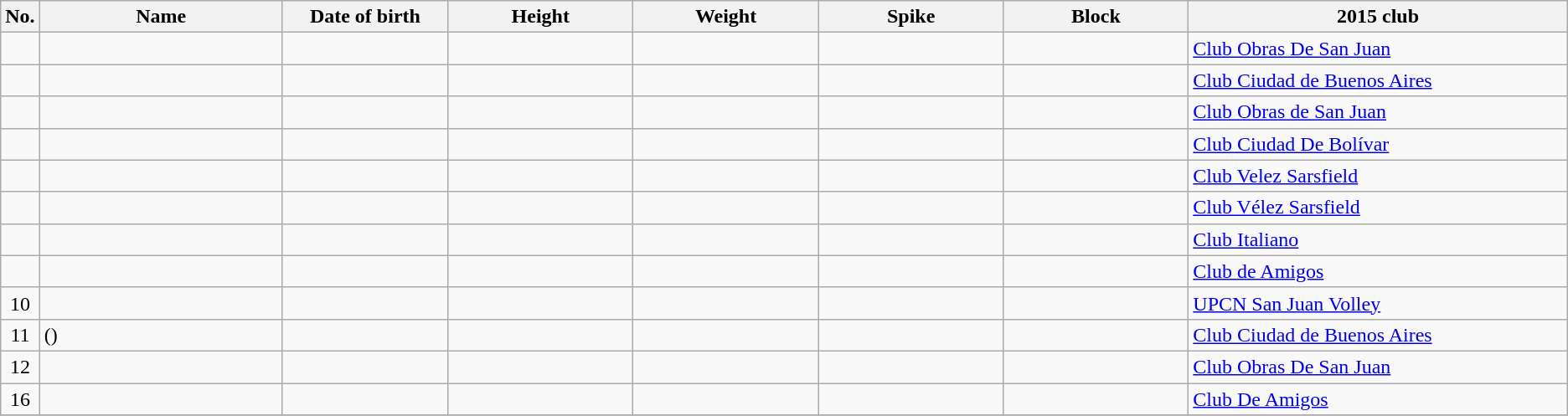<table class="wikitable sortable" style="font-size:100%; text-align:center;">
<tr>
<th>No.</th>
<th style="width:12em">Name</th>
<th style="width:8em">Date of birth</th>
<th style="width:9em">Height</th>
<th style="width:9em">Weight</th>
<th style="width:9em">Spike</th>
<th style="width:9em">Block</th>
<th style="width:19em">2015 club</th>
</tr>
<tr>
<td></td>
<td align=left></td>
<td align=right></td>
<td></td>
<td></td>
<td></td>
<td></td>
<td align=left> <a href='#'>Club Obras De San Juan</a></td>
</tr>
<tr>
<td></td>
<td align=left></td>
<td align=right></td>
<td></td>
<td></td>
<td></td>
<td></td>
<td align=left> <a href='#'>Club Ciudad de Buenos Aires</a></td>
</tr>
<tr>
<td></td>
<td align=left></td>
<td align=right></td>
<td></td>
<td></td>
<td></td>
<td></td>
<td align=left> <a href='#'>Club Obras de San Juan</a></td>
</tr>
<tr>
<td></td>
<td align=left></td>
<td align=right></td>
<td></td>
<td></td>
<td></td>
<td></td>
<td align=left> <a href='#'>Club Ciudad De Bolívar</a></td>
</tr>
<tr>
<td></td>
<td align=left></td>
<td align=right></td>
<td></td>
<td></td>
<td></td>
<td></td>
<td align=left> <a href='#'>Club Velez Sarsfield</a></td>
</tr>
<tr>
<td></td>
<td align=left></td>
<td align=right></td>
<td></td>
<td></td>
<td></td>
<td></td>
<td align=left> <a href='#'>Club Vélez Sarsfield</a></td>
</tr>
<tr>
<td></td>
<td align=left></td>
<td align=right></td>
<td></td>
<td></td>
<td></td>
<td></td>
<td align=left> <a href='#'>Club Italiano</a></td>
</tr>
<tr>
<td></td>
<td align=left></td>
<td align=right></td>
<td></td>
<td></td>
<td></td>
<td></td>
<td align=left> <a href='#'>Club de Amigos</a></td>
</tr>
<tr>
<td>10</td>
<td align=left></td>
<td align=right></td>
<td></td>
<td></td>
<td></td>
<td></td>
<td align=left> <a href='#'>UPCN San Juan Volley</a></td>
</tr>
<tr>
<td>11</td>
<td align=left> ()</td>
<td align=right></td>
<td></td>
<td></td>
<td></td>
<td></td>
<td align=left> <a href='#'>Club Ciudad de Buenos Aires</a></td>
</tr>
<tr>
<td>12</td>
<td align=left></td>
<td align=right></td>
<td></td>
<td></td>
<td></td>
<td></td>
<td align=left> <a href='#'>Club Obras De San Juan</a></td>
</tr>
<tr>
<td>16</td>
<td align=left></td>
<td align=right></td>
<td></td>
<td></td>
<td></td>
<td></td>
<td align=left> <a href='#'>Club De Amigos</a></td>
</tr>
<tr>
</tr>
</table>
